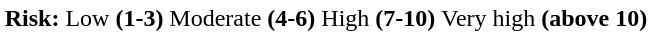<table style="margin:auto; background:white; color:black;">
<tr>
<td><strong>Risk:</strong></td>
<td>Low <strong>(1-3)</strong></td>
<td>Moderate <strong>(4-6)</strong></td>
<td>High <strong>(7-10)</strong></td>
<td>Very high <strong>(above 10)</strong></td>
</tr>
</table>
